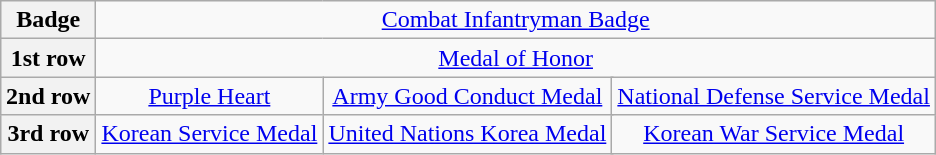<table class="wikitable" style="margin:1em auto; text-align:center;">
<tr>
<th>Badge</th>
<td colspan="12"><a href='#'>Combat Infantryman Badge</a></td>
</tr>
<tr>
<th>1st row</th>
<td colspan="12"><a href='#'>Medal of Honor</a></td>
</tr>
<tr>
<th>2nd row</th>
<td colspan="4"><a href='#'>Purple Heart</a></td>
<td colspan="4"><a href='#'>Army Good Conduct Medal</a></td>
<td colspan="4"><a href='#'>National Defense Service Medal</a></td>
</tr>
<tr>
<th>3rd row</th>
<td colspan="4"><a href='#'>Korean Service Medal</a> <br></td>
<td colspan="4"><a href='#'>United Nations Korea Medal</a></td>
<td colspan="4"><a href='#'>Korean War Service Medal</a></td>
</tr>
</table>
